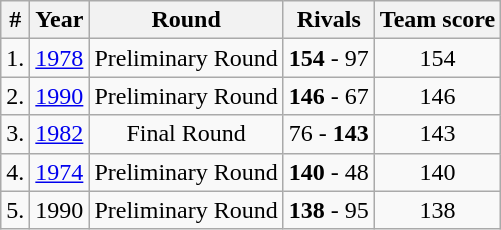<table class="wikitable sortable" style="text-align:center">
<tr>
<th>#</th>
<th>Year</th>
<th>Round</th>
<th>Rivals</th>
<th>Team score</th>
</tr>
<tr>
<td>1.</td>
<td><a href='#'>1978</a></td>
<td>Preliminary Round</td>
<td><strong></strong> <strong> 154</strong> - 97 </td>
<td>154</td>
</tr>
<tr>
<td>2.</td>
<td><a href='#'>1990</a></td>
<td>Preliminary Round</td>
<td><strong></strong> <strong> 146</strong> - 67 </td>
<td>146</td>
</tr>
<tr>
<td>3.</td>
<td><a href='#'>1982</a></td>
<td>Final Round</td>
<td> 76 - <strong>143</strong> <strong></strong></td>
<td>143</td>
</tr>
<tr>
<td>4.</td>
<td><a href='#'>1974</a></td>
<td>Preliminary Round</td>
<td> <strong>140</strong> - 48 </td>
<td>140</td>
</tr>
<tr>
<td>5.</td>
<td>1990</td>
<td>Preliminary Round</td>
<td><strong></strong> <strong> 138</strong> - 95 </td>
<td>138</td>
</tr>
</table>
